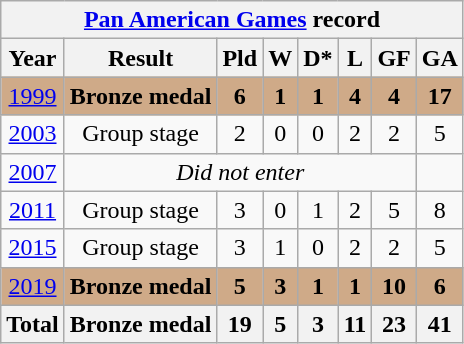<table class="wikitable" style="text-align: center;">
<tr>
<th colspan=8><a href='#'>Pan American Games</a> record</th>
</tr>
<tr>
<th>Year</th>
<th>Result</th>
<th>Pld</th>
<th>W</th>
<th>D*</th>
<th>L</th>
<th>GF</th>
<th>GA</th>
</tr>
<tr bgcolor=#cfaa88>
<td> <a href='#'>1999</a></td>
<td><strong>Bronze medal</strong></td>
<td><strong>6</strong></td>
<td><strong>1</strong></td>
<td><strong>1</strong></td>
<td><strong>4</strong></td>
<td><strong>4</strong></td>
<td><strong>17</strong></td>
</tr>
<tr>
<td> <a href='#'>2003</a></td>
<td>Group stage</td>
<td>2</td>
<td>0</td>
<td>0</td>
<td>2</td>
<td>2</td>
<td>5</td>
</tr>
<tr>
<td> <a href='#'>2007</a></td>
<td colspan=6><em>Did not enter</em></td>
</tr>
<tr>
<td> <a href='#'>2011</a></td>
<td>Group stage</td>
<td>3</td>
<td>0</td>
<td>1</td>
<td>2</td>
<td>5</td>
<td>8</td>
</tr>
<tr>
<td> <a href='#'>2015</a></td>
<td>Group stage</td>
<td>3</td>
<td>1</td>
<td>0</td>
<td>2</td>
<td>2</td>
<td>5</td>
</tr>
<tr bgcolor=#cfaa88>
<td> <a href='#'>2019</a></td>
<td><strong>Bronze medal</strong></td>
<td><strong>5</strong></td>
<td><strong>3</strong></td>
<td><strong>1</strong></td>
<td><strong>1</strong></td>
<td><strong>10</strong></td>
<td><strong>6</strong></td>
</tr>
<tr>
<th>Total</th>
<th>Bronze medal</th>
<th>19</th>
<th>5</th>
<th>3</th>
<th>11</th>
<th>23</th>
<th>41</th>
</tr>
</table>
